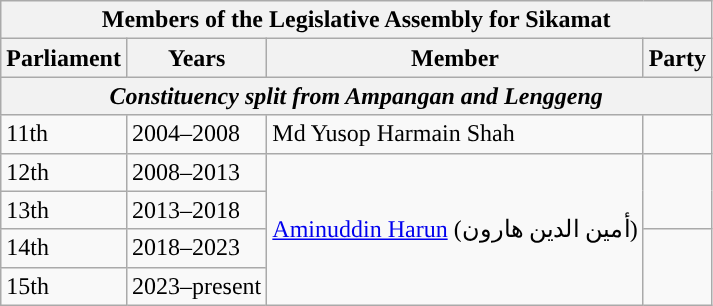<table class="wikitable">
<tr>
<th colspan="4">Members of the Legislative Assembly for Sikamat</th>
</tr>
<tr>
<th>Parliament</th>
<th>Years</th>
<th>Member</th>
<th>Party</th>
</tr>
<tr>
<th colspan="4"><em>Constituency split from Ampangan and Lenggeng</em></th>
</tr>
<tr>
<td>11th</td>
<td>2004–2008</td>
<td>Md Yusop Harmain Shah</td>
<td></td>
</tr>
<tr>
<td>12th</td>
<td>2008–2013</td>
<td rowspan="4"><a href='#'>Aminuddin Harun</a> (أمين الدين هارون)</td>
<td rowspan="2"></td>
</tr>
<tr>
<td>13th</td>
<td>2013–2018</td>
</tr>
<tr>
<td>14th</td>
<td>2018–2023</td>
<td rowspan="2"></td>
</tr>
<tr>
<td>15th</td>
<td>2023–present</td>
</tr>
</table>
